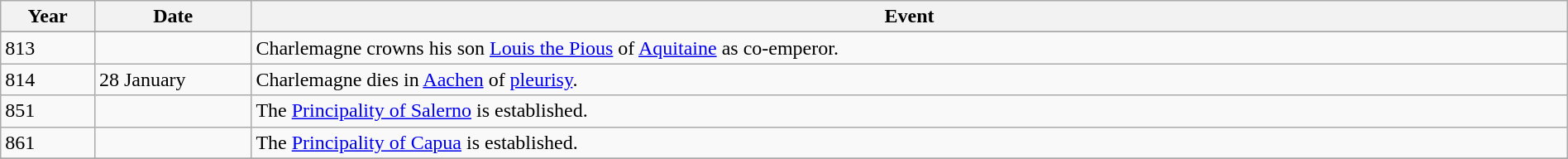<table class="wikitable" width="100%">
<tr>
<th style="width:6%">Year</th>
<th style="width:10%">Date</th>
<th>Event</th>
</tr>
<tr>
</tr>
<tr>
<td>813</td>
<td></td>
<td>Charlemagne crowns his son <a href='#'>Louis the Pious</a> of <a href='#'>Aquitaine</a> as co-emperor.</td>
</tr>
<tr>
<td>814</td>
<td>28 January</td>
<td>Charlemagne dies in <a href='#'>Aachen</a> of <a href='#'>pleurisy</a>.</td>
</tr>
<tr>
<td>851</td>
<td></td>
<td>The <a href='#'>Principality of Salerno</a> is established.</td>
</tr>
<tr>
<td>861</td>
<td></td>
<td>The <a href='#'>Principality of Capua</a> is established.</td>
</tr>
<tr>
</tr>
</table>
